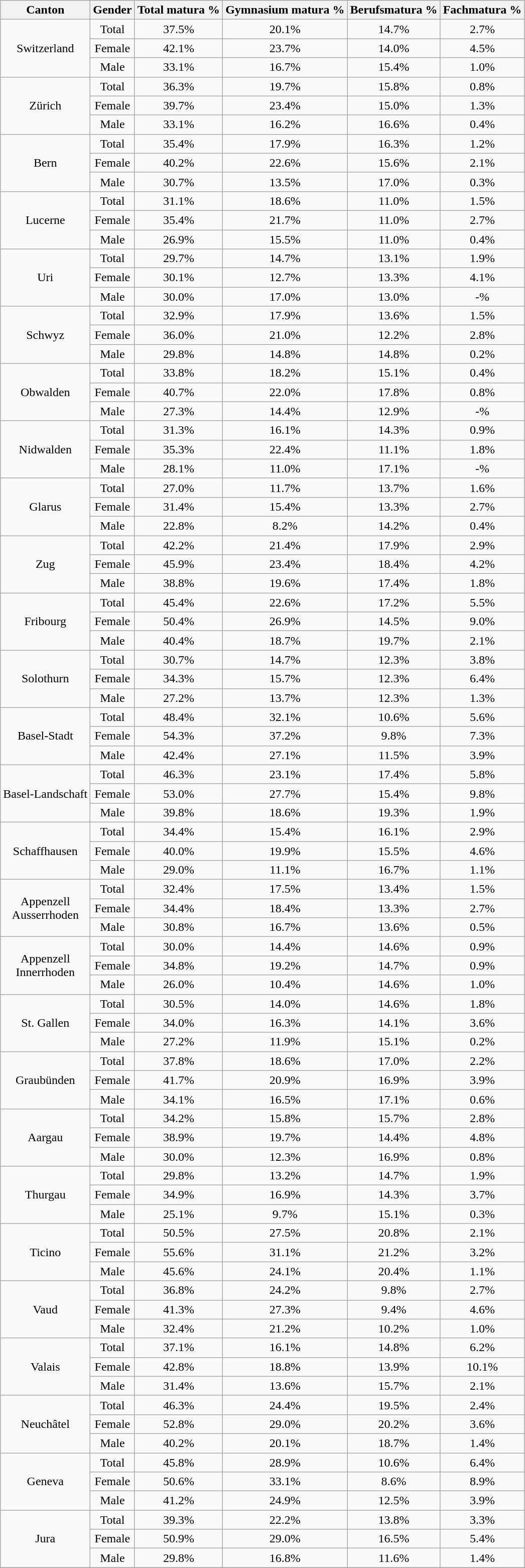<table class="wikitable sortable collapsible collapsed" style ="text-align: center">
<tr>
<th>Canton</th>
<th>Gender</th>
<th>Total matura %</th>
<th>Gymnasium matura %</th>
<th>Berufsmatura %</th>
<th>Fachmatura %</th>
</tr>
<tr>
<td rowspan="3">Switzerland</td>
<td>Total</td>
<td>37.5%</td>
<td>20.1%</td>
<td>14.7%</td>
<td>2.7%</td>
</tr>
<tr>
<td>Female</td>
<td>42.1%</td>
<td>23.7%</td>
<td>14.0%</td>
<td>4.5%</td>
</tr>
<tr>
<td>Male</td>
<td>33.1%</td>
<td>16.7%</td>
<td>15.4%</td>
<td>1.0%</td>
</tr>
<tr>
<td rowspan="3">Zürich</td>
<td>Total</td>
<td>36.3%</td>
<td>19.7%</td>
<td>15.8%</td>
<td>0.8%</td>
</tr>
<tr>
<td>Female</td>
<td>39.7%</td>
<td>23.4%</td>
<td>15.0%</td>
<td>1.3%</td>
</tr>
<tr>
<td>Male</td>
<td>33.1%</td>
<td>16.2%</td>
<td>16.6%</td>
<td>0.4%</td>
</tr>
<tr>
<td rowspan="3">Bern</td>
<td>Total</td>
<td>35.4%</td>
<td>17.9%</td>
<td>16.3%</td>
<td>1.2%</td>
</tr>
<tr>
<td>Female</td>
<td>40.2%</td>
<td>22.6%</td>
<td>15.6%</td>
<td>2.1%</td>
</tr>
<tr>
<td>Male</td>
<td>30.7%</td>
<td>13.5%</td>
<td>17.0%</td>
<td>0.3%</td>
</tr>
<tr>
<td rowspan="3">Lucerne</td>
<td>Total</td>
<td>31.1%</td>
<td>18.6%</td>
<td>11.0%</td>
<td>1.5%</td>
</tr>
<tr>
<td>Female</td>
<td>35.4%</td>
<td>21.7%</td>
<td>11.0%</td>
<td>2.7%</td>
</tr>
<tr>
<td>Male</td>
<td>26.9%</td>
<td>15.5%</td>
<td>11.0%</td>
<td>0.4%</td>
</tr>
<tr>
<td rowspan="3">Uri</td>
<td>Total</td>
<td>29.7%</td>
<td>14.7%</td>
<td>13.1%</td>
<td>1.9%</td>
</tr>
<tr>
<td>Female</td>
<td>30.1%</td>
<td>12.7%</td>
<td>13.3%</td>
<td>4.1%</td>
</tr>
<tr>
<td>Male</td>
<td>30.0%</td>
<td>17.0%</td>
<td>13.0%</td>
<td>-%</td>
</tr>
<tr>
<td rowspan="3">Schwyz</td>
<td>Total</td>
<td>32.9%</td>
<td>17.9%</td>
<td>13.6%</td>
<td>1.5%</td>
</tr>
<tr>
<td>Female</td>
<td>36.0%</td>
<td>21.0%</td>
<td>12.2%</td>
<td>2.8%</td>
</tr>
<tr>
<td>Male</td>
<td>29.8%</td>
<td>14.8%</td>
<td>14.8%</td>
<td>0.2%</td>
</tr>
<tr>
<td rowspan="3">Obwalden</td>
<td>Total</td>
<td>33.8%</td>
<td>18.2%</td>
<td>15.1%</td>
<td>0.4%</td>
</tr>
<tr>
<td>Female</td>
<td>40.7%</td>
<td>22.0%</td>
<td>17.8%</td>
<td>0.8%</td>
</tr>
<tr>
<td>Male</td>
<td>27.3%</td>
<td>14.4%</td>
<td>12.9%</td>
<td>-%</td>
</tr>
<tr>
<td rowspan="3">Nidwalden</td>
<td>Total</td>
<td>31.3%</td>
<td>16.1%</td>
<td>14.3%</td>
<td>0.9%</td>
</tr>
<tr>
<td>Female</td>
<td>35.3%</td>
<td>22.4%</td>
<td>11.1%</td>
<td>1.8%</td>
</tr>
<tr>
<td>Male</td>
<td>28.1%</td>
<td>11.0%</td>
<td>17.1%</td>
<td>-%</td>
</tr>
<tr>
<td rowspan="3">Glarus</td>
<td>Total</td>
<td>27.0%</td>
<td>11.7%</td>
<td>13.7%</td>
<td>1.6%</td>
</tr>
<tr>
<td>Female</td>
<td>31.4%</td>
<td>15.4%</td>
<td>13.3%</td>
<td>2.7%</td>
</tr>
<tr>
<td>Male</td>
<td>22.8%</td>
<td>8.2%</td>
<td>14.2%</td>
<td>0.4%</td>
</tr>
<tr>
<td rowspan="3">Zug</td>
<td>Total</td>
<td>42.2%</td>
<td>21.4%</td>
<td>17.9%</td>
<td>2.9%</td>
</tr>
<tr>
<td>Female</td>
<td>45.9%</td>
<td>23.4%</td>
<td>18.4%</td>
<td>4.2%</td>
</tr>
<tr>
<td>Male</td>
<td>38.8%</td>
<td>19.6%</td>
<td>17.4%</td>
<td>1.8%</td>
</tr>
<tr>
<td rowspan="3">Fribourg</td>
<td>Total</td>
<td>45.4%</td>
<td>22.6%</td>
<td>17.2%</td>
<td>5.5%</td>
</tr>
<tr>
<td>Female</td>
<td>50.4%</td>
<td>26.9%</td>
<td>14.5%</td>
<td>9.0%</td>
</tr>
<tr>
<td>Male</td>
<td>40.4%</td>
<td>18.7%</td>
<td>19.7%</td>
<td>2.1%</td>
</tr>
<tr>
<td rowspan="3">Solothurn</td>
<td>Total</td>
<td>30.7%</td>
<td>14.7%</td>
<td>12.3%</td>
<td>3.8%</td>
</tr>
<tr>
<td>Female</td>
<td>34.3%</td>
<td>15.7%</td>
<td>12.3%</td>
<td>6.4%</td>
</tr>
<tr>
<td>Male</td>
<td>27.2%</td>
<td>13.7%</td>
<td>12.3%</td>
<td>1.3%</td>
</tr>
<tr>
<td rowspan="3">Basel-Stadt</td>
<td>Total</td>
<td>48.4%</td>
<td>32.1%</td>
<td>10.6%</td>
<td>5.6%</td>
</tr>
<tr>
<td>Female</td>
<td>54.3%</td>
<td>37.2%</td>
<td>9.8%</td>
<td>7.3%</td>
</tr>
<tr>
<td>Male</td>
<td>42.4%</td>
<td>27.1%</td>
<td>11.5%</td>
<td>3.9%</td>
</tr>
<tr>
<td rowspan="3">Basel-Landschaft</td>
<td>Total</td>
<td>46.3%</td>
<td>23.1%</td>
<td>17.4%</td>
<td>5.8%</td>
</tr>
<tr>
<td>Female</td>
<td>53.0%</td>
<td>27.7%</td>
<td>15.4%</td>
<td>9.8%</td>
</tr>
<tr>
<td>Male</td>
<td>39.8%</td>
<td>18.6%</td>
<td>19.3%</td>
<td>1.9%</td>
</tr>
<tr>
<td rowspan="3">Schaffhausen</td>
<td>Total</td>
<td>34.4%</td>
<td>15.4%</td>
<td>16.1%</td>
<td>2.9%</td>
</tr>
<tr>
<td>Female</td>
<td>40.0%</td>
<td>19.9%</td>
<td>15.5%</td>
<td>4.6%</td>
</tr>
<tr>
<td>Male</td>
<td>29.0%</td>
<td>11.1%</td>
<td>16.7%</td>
<td>1.1%</td>
</tr>
<tr>
<td rowspan="3">Appenzell <br>Ausserrhoden</td>
<td>Total</td>
<td>32.4%</td>
<td>17.5%</td>
<td>13.4%</td>
<td>1.5%</td>
</tr>
<tr>
<td>Female</td>
<td>34.4%</td>
<td>18.4%</td>
<td>13.3%</td>
<td>2.7%</td>
</tr>
<tr>
<td>Male</td>
<td>30.8%</td>
<td>16.7%</td>
<td>13.6%</td>
<td>0.5%</td>
</tr>
<tr>
<td rowspan="3">Appenzell <br>Innerrhoden</td>
<td>Total</td>
<td>30.0%</td>
<td>14.4%</td>
<td>14.6%</td>
<td>0.9%</td>
</tr>
<tr>
<td>Female</td>
<td>34.8%</td>
<td>19.2%</td>
<td>14.7%</td>
<td>0.9%</td>
</tr>
<tr>
<td>Male</td>
<td>26.0%</td>
<td>10.4%</td>
<td>14.6%</td>
<td>1.0%</td>
</tr>
<tr>
<td rowspan="3">St. Gallen</td>
<td>Total</td>
<td>30.5%</td>
<td>14.0%</td>
<td>14.6%</td>
<td>1.8%</td>
</tr>
<tr>
<td>Female</td>
<td>34.0%</td>
<td>16.3%</td>
<td>14.1%</td>
<td>3.6%</td>
</tr>
<tr>
<td>Male</td>
<td>27.2%</td>
<td>11.9%</td>
<td>15.1%</td>
<td>0.2%</td>
</tr>
<tr>
<td rowspan="3">Graubünden</td>
<td>Total</td>
<td>37.8%</td>
<td>18.6%</td>
<td>17.0%</td>
<td>2.2%</td>
</tr>
<tr>
<td>Female</td>
<td>41.7%</td>
<td>20.9%</td>
<td>16.9%</td>
<td>3.9%</td>
</tr>
<tr>
<td>Male</td>
<td>34.1%</td>
<td>16.5%</td>
<td>17.1%</td>
<td>0.6%</td>
</tr>
<tr>
<td rowspan="3">Aargau</td>
<td>Total</td>
<td>34.2%</td>
<td>15.8%</td>
<td>15.7%</td>
<td>2.8%</td>
</tr>
<tr>
<td>Female</td>
<td>38.9%</td>
<td>19.7%</td>
<td>14.4%</td>
<td>4.8%</td>
</tr>
<tr>
<td>Male</td>
<td>30.0%</td>
<td>12.3%</td>
<td>16.9%</td>
<td>0.8%</td>
</tr>
<tr>
<td rowspan="3">Thurgau</td>
<td>Total</td>
<td>29.8%</td>
<td>13.2%</td>
<td>14.7%</td>
<td>1.9%</td>
</tr>
<tr>
<td>Female</td>
<td>34.9%</td>
<td>16.9%</td>
<td>14.3%</td>
<td>3.7%</td>
</tr>
<tr>
<td>Male</td>
<td>25.1%</td>
<td>9.7%</td>
<td>15.1%</td>
<td>0.3%</td>
</tr>
<tr>
<td rowspan="3">Ticino</td>
<td>Total</td>
<td>50.5%</td>
<td>27.5%</td>
<td>20.8%</td>
<td>2.1%</td>
</tr>
<tr>
<td>Female</td>
<td>55.6%</td>
<td>31.1%</td>
<td>21.2%</td>
<td>3.2%</td>
</tr>
<tr>
<td>Male</td>
<td>45.6%</td>
<td>24.1%</td>
<td>20.4%</td>
<td>1.1%</td>
</tr>
<tr>
<td rowspan="3">Vaud</td>
<td>Total</td>
<td>36.8%</td>
<td>24.2%</td>
<td>9.8%</td>
<td>2.7%</td>
</tr>
<tr>
<td>Female</td>
<td>41.3%</td>
<td>27.3%</td>
<td>9.4%</td>
<td>4.6%</td>
</tr>
<tr>
<td>Male</td>
<td>32.4%</td>
<td>21.2%</td>
<td>10.2%</td>
<td>1.0%</td>
</tr>
<tr>
<td rowspan="3">Valais</td>
<td>Total</td>
<td>37.1%</td>
<td>16.1%</td>
<td>14.8%</td>
<td>6.2%</td>
</tr>
<tr>
<td>Female</td>
<td>42.8%</td>
<td>18.8%</td>
<td>13.9%</td>
<td>10.1%</td>
</tr>
<tr>
<td>Male</td>
<td>31.4%</td>
<td>13.6%</td>
<td>15.7%</td>
<td>2.1%</td>
</tr>
<tr>
<td rowspan="3">Neuchâtel</td>
<td>Total</td>
<td>46.3%</td>
<td>24.4%</td>
<td>19.5%</td>
<td>2.4%</td>
</tr>
<tr>
<td>Female</td>
<td>52.8%</td>
<td>29.0%</td>
<td>20.2%</td>
<td>3.6%</td>
</tr>
<tr>
<td>Male</td>
<td>40.2%</td>
<td>20.1%</td>
<td>18.7%</td>
<td>1.4%</td>
</tr>
<tr>
<td rowspan="3">Geneva</td>
<td>Total</td>
<td>45.8%</td>
<td>28.9%</td>
<td>10.6%</td>
<td>6.4%</td>
</tr>
<tr>
<td>Female</td>
<td>50.6%</td>
<td>33.1%</td>
<td>8.6%</td>
<td>8.9%</td>
</tr>
<tr>
<td>Male</td>
<td>41.2%</td>
<td>24.9%</td>
<td>12.5%</td>
<td>3.9%</td>
</tr>
<tr>
<td rowspan="3">Jura</td>
<td>Total</td>
<td>39.3%</td>
<td>22.2%</td>
<td>13.8%</td>
<td>3.3%</td>
</tr>
<tr>
<td>Female</td>
<td>50.9%</td>
<td>29.0%</td>
<td>16.5%</td>
<td>5.4%</td>
</tr>
<tr>
<td>Male</td>
<td>29.8%</td>
<td>16.8%</td>
<td>11.6%</td>
<td>1.4%</td>
</tr>
<tr>
</tr>
</table>
